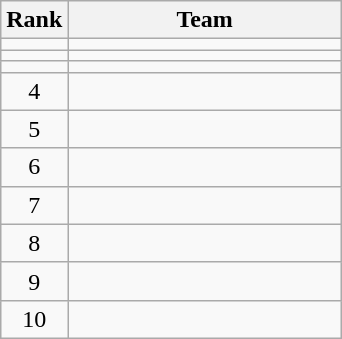<table class="wikitable" style="text-align:center;">
<tr>
<th>Rank</th>
<th width=175>Team</th>
</tr>
<tr>
<td></td>
<td align=left></td>
</tr>
<tr>
<td></td>
<td align=left></td>
</tr>
<tr>
<td></td>
<td align=left></td>
</tr>
<tr>
<td>4</td>
<td align=left></td>
</tr>
<tr>
<td>5</td>
<td align=left></td>
</tr>
<tr>
<td>6</td>
<td align=left></td>
</tr>
<tr>
<td>7</td>
<td align=left></td>
</tr>
<tr>
<td>8</td>
<td align=left></td>
</tr>
<tr>
<td>9</td>
<td align=left></td>
</tr>
<tr>
<td>10</td>
<td align=left></td>
</tr>
</table>
